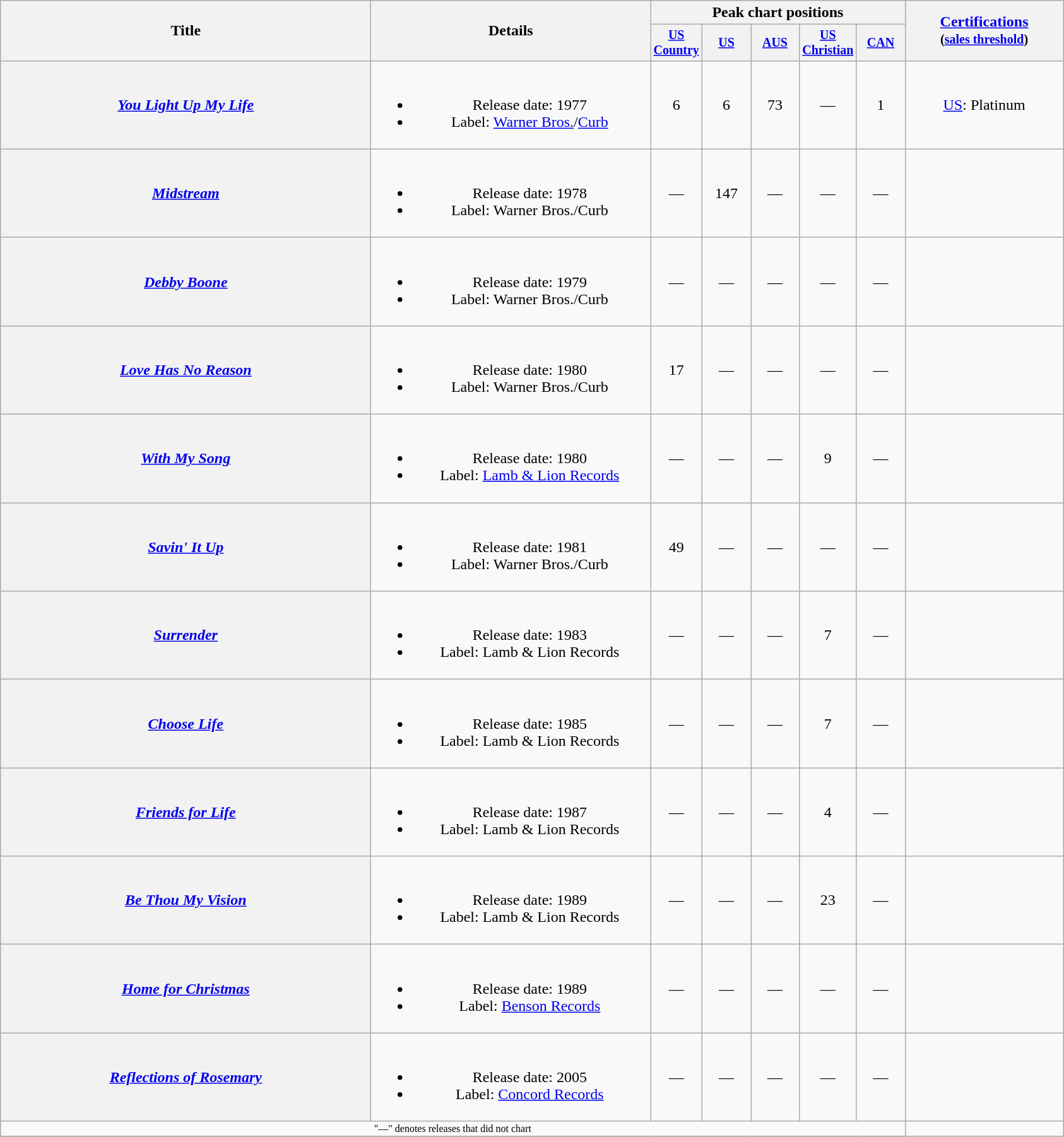<table class="wikitable plainrowheaders" style="text-align:center;">
<tr>
<th rowspan="2" style="width:24em;">Title</th>
<th rowspan="2" style="width:18em;">Details</th>
<th colspan="5">Peak chart positions</th>
<th rowspan="2" style="width:10em;"><a href='#'>Certifications</a><br><small>(<a href='#'>sales threshold</a>)</small></th>
</tr>
<tr style="font-size:smaller;">
<th width="45"><a href='#'>US Country</a></th>
<th width="45"><a href='#'>US</a></th>
<th width="45"><a href='#'>AUS</a></th>
<th width="45"><a href='#'>US Christian</a></th>
<th width="45"><a href='#'>CAN</a></th>
</tr>
<tr>
<th scope="row"><em><a href='#'>You Light Up My Life</a></em></th>
<td><br><ul><li>Release date: 1977</li><li>Label: <a href='#'>Warner Bros.</a>/<a href='#'>Curb</a></li></ul></td>
<td>6</td>
<td>6</td>
<td>73</td>
<td>—</td>
<td>1</td>
<td><a href='#'>US</a>: Platinum</td>
</tr>
<tr>
<th scope="row"><em><a href='#'>Midstream</a></em></th>
<td><br><ul><li>Release date: 1978</li><li>Label: Warner Bros./Curb</li></ul></td>
<td>—</td>
<td>147</td>
<td>—</td>
<td>—</td>
<td>—</td>
<td></td>
</tr>
<tr>
<th scope="row"><em><a href='#'>Debby Boone</a></em></th>
<td><br><ul><li>Release date: 1979</li><li>Label: Warner Bros./Curb</li></ul></td>
<td>—</td>
<td>—</td>
<td>—</td>
<td>—</td>
<td>—</td>
<td></td>
</tr>
<tr>
<th scope="row"><em><a href='#'>Love Has No Reason</a></em></th>
<td><br><ul><li>Release date: 1980</li><li>Label: Warner Bros./Curb</li></ul></td>
<td>17</td>
<td>—</td>
<td>—</td>
<td>—</td>
<td>—</td>
<td></td>
</tr>
<tr>
<th scope="row"><em><a href='#'>With My Song</a></em></th>
<td><br><ul><li>Release date: 1980</li><li>Label: <a href='#'>Lamb & Lion Records</a></li></ul></td>
<td>—</td>
<td>—</td>
<td>—</td>
<td>9</td>
<td>—</td>
<td></td>
</tr>
<tr>
<th scope="row"><em><a href='#'>Savin' It Up</a></em></th>
<td><br><ul><li>Release date: 1981</li><li>Label: Warner Bros./Curb</li></ul></td>
<td>49</td>
<td>—</td>
<td>—</td>
<td>—</td>
<td>—</td>
<td></td>
</tr>
<tr>
<th scope="row"><em><a href='#'>Surrender</a></em></th>
<td><br><ul><li>Release date: 1983</li><li>Label: Lamb & Lion Records</li></ul></td>
<td>—</td>
<td>—</td>
<td>—</td>
<td>7</td>
<td>—</td>
<td></td>
</tr>
<tr>
<th scope="row"><em><a href='#'>Choose Life</a></em></th>
<td><br><ul><li>Release date: 1985</li><li>Label: Lamb & Lion Records</li></ul></td>
<td>—</td>
<td>—</td>
<td>—</td>
<td>7</td>
<td>—</td>
<td></td>
</tr>
<tr>
<th scope="row"><em><a href='#'>Friends for Life</a></em></th>
<td><br><ul><li>Release date: 1987</li><li>Label: Lamb & Lion Records</li></ul></td>
<td>—</td>
<td>—</td>
<td>—</td>
<td>4</td>
<td>—</td>
<td></td>
</tr>
<tr>
<th scope="row"><em><a href='#'>Be Thou My Vision</a></em></th>
<td><br><ul><li>Release date: 1989</li><li>Label: Lamb & Lion Records</li></ul></td>
<td>—</td>
<td>—</td>
<td>—</td>
<td>23</td>
<td>—</td>
<td></td>
</tr>
<tr>
<th scope="row"><em><a href='#'>Home for Christmas</a></em></th>
<td><br><ul><li>Release date: 1989</li><li>Label: <a href='#'>Benson Records</a></li></ul></td>
<td>—</td>
<td>—</td>
<td>—</td>
<td>—</td>
<td>—</td>
<td></td>
</tr>
<tr>
<th scope="row"><em><a href='#'>Reflections of Rosemary</a></em></th>
<td><br><ul><li>Release date: 2005</li><li>Label: <a href='#'>Concord Records</a></li></ul></td>
<td>—</td>
<td>—</td>
<td>—</td>
<td>—</td>
<td>—</td>
<td></td>
</tr>
<tr>
<td colspan="7" style="font-size: 8pt">"—" denotes releases that did not chart</td>
</tr>
<tr>
</tr>
</table>
